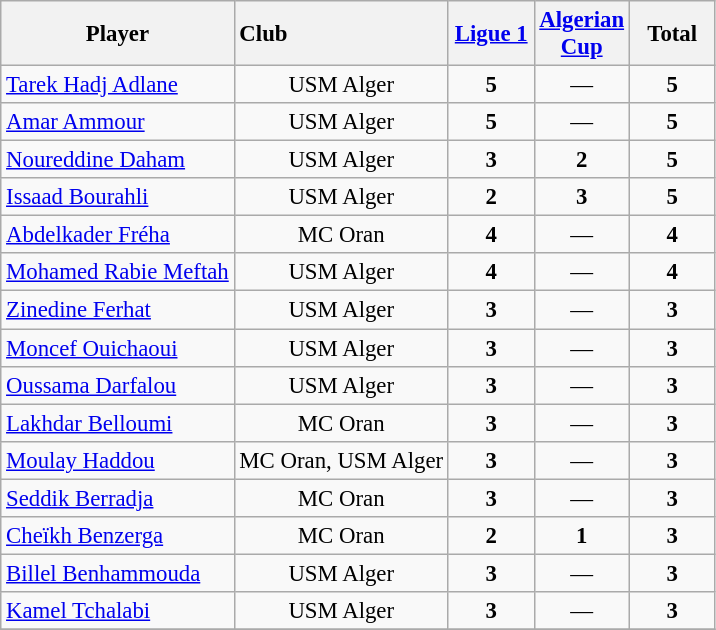<table class="wikitable plainrowheaders sortable" style="text-align:center;font-size:95%">
<tr>
<th>Player</th>
<th style="text-align:left;" style="width:120px;">Club</th>
<th width=50><a href='#'>Ligue 1</a></th>
<th width=50><a href='#'>Algerian Cup</a></th>
<th width=50>Total</th>
</tr>
<tr>
<td style="text-align:left;"> <a href='#'>Tarek Hadj Adlane</a></td>
<td>USM Alger</td>
<td><strong>5</strong></td>
<td>—</td>
<td><strong>5</strong></td>
</tr>
<tr>
<td style="text-align:left;"> <a href='#'>Amar Ammour</a></td>
<td>USM Alger</td>
<td><strong>5</strong></td>
<td>—</td>
<td><strong>5</strong></td>
</tr>
<tr>
<td style="text-align:left;"> <a href='#'>Noureddine Daham</a></td>
<td>USM Alger</td>
<td><strong>3</strong></td>
<td><strong>2</strong></td>
<td><strong>5</strong></td>
</tr>
<tr>
<td style="text-align:left;"> <a href='#'>Issaad Bourahli</a></td>
<td>USM Alger</td>
<td><strong>2</strong></td>
<td><strong>3</strong></td>
<td><strong>5</strong></td>
</tr>
<tr>
<td style="text-align:left;"> <a href='#'>Abdelkader Fréha</a></td>
<td>MC Oran</td>
<td><strong>4</strong></td>
<td>—</td>
<td><strong>4</strong></td>
</tr>
<tr>
<td style="text-align:left;"> <a href='#'>Mohamed Rabie Meftah</a></td>
<td>USM Alger</td>
<td><strong>4</strong></td>
<td>—</td>
<td><strong>4</strong></td>
</tr>
<tr>
<td style="text-align:left;"> <a href='#'>Zinedine Ferhat</a></td>
<td>USM Alger</td>
<td><strong>3</strong></td>
<td>—</td>
<td><strong>3</strong></td>
</tr>
<tr>
<td style="text-align:left;"> <a href='#'>Moncef Ouichaoui</a></td>
<td>USM Alger</td>
<td><strong>3</strong></td>
<td>—</td>
<td><strong>3</strong></td>
</tr>
<tr>
<td style="text-align:left;"> <a href='#'>Oussama Darfalou</a></td>
<td>USM Alger</td>
<td><strong>3</strong></td>
<td>—</td>
<td><strong>3</strong></td>
</tr>
<tr>
<td style="text-align:left;"> <a href='#'>Lakhdar Belloumi</a></td>
<td>MC Oran</td>
<td><strong>3</strong></td>
<td>—</td>
<td><strong>3</strong></td>
</tr>
<tr>
<td style="text-align:left;"> <a href='#'>Moulay Haddou</a></td>
<td>MC Oran, USM Alger</td>
<td><strong>3</strong></td>
<td>—</td>
<td><strong>3</strong></td>
</tr>
<tr>
<td style="text-align:left;"> <a href='#'>Seddik Berradja</a></td>
<td>MC Oran</td>
<td><strong>3</strong></td>
<td>—</td>
<td><strong>3</strong></td>
</tr>
<tr>
<td style="text-align:left;"> <a href='#'>Cheïkh Benzerga</a></td>
<td>MC Oran</td>
<td><strong>2</strong></td>
<td><strong>1</strong></td>
<td><strong>3</strong></td>
</tr>
<tr>
<td style="text-align:left;"> <a href='#'>Billel Benhammouda</a></td>
<td>USM Alger</td>
<td><strong>3</strong></td>
<td>—</td>
<td><strong>3</strong></td>
</tr>
<tr>
<td style="text-align:left;"> <a href='#'>Kamel Tchalabi</a></td>
<td>USM Alger</td>
<td><strong>3</strong></td>
<td>—</td>
<td><strong>3</strong></td>
</tr>
<tr>
</tr>
</table>
